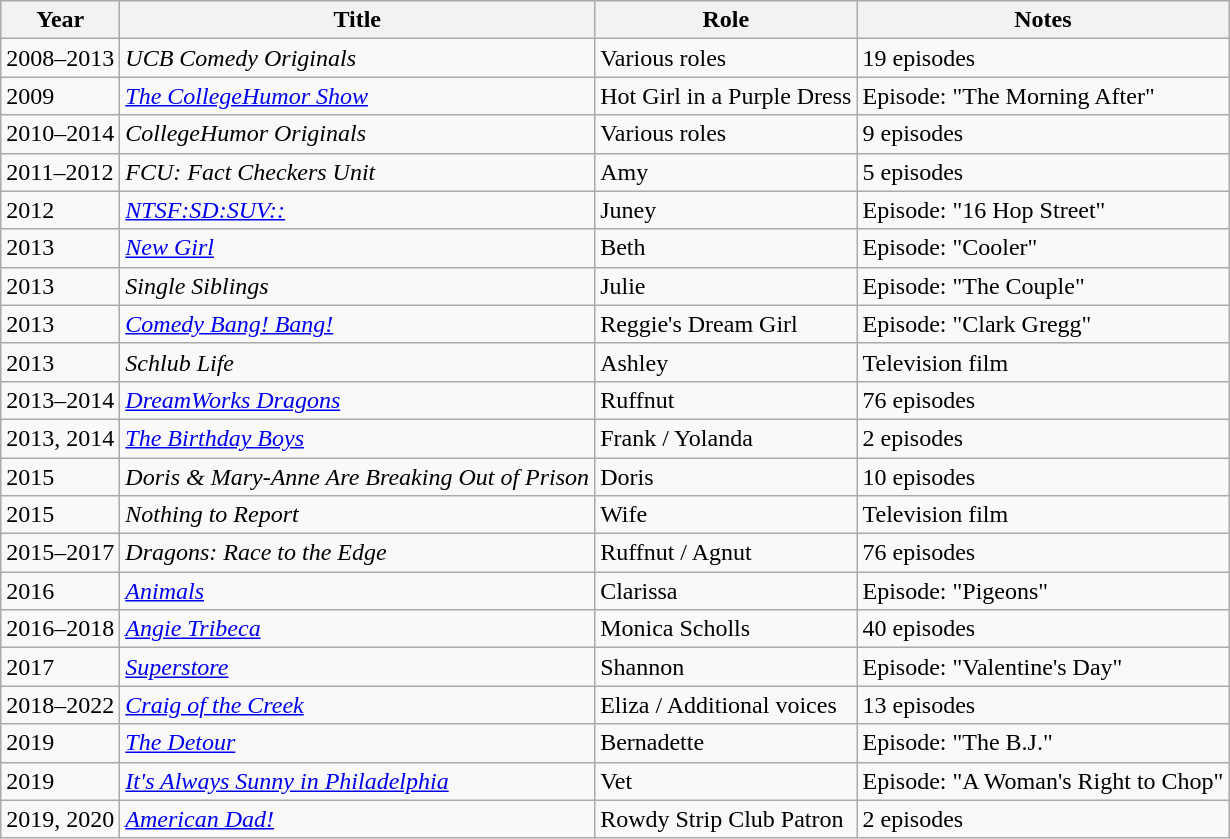<table class="wikitable sortable">
<tr>
<th>Year</th>
<th>Title</th>
<th>Role</th>
<th>Notes</th>
</tr>
<tr>
<td>2008–2013</td>
<td><em>UCB Comedy Originals</em></td>
<td>Various roles</td>
<td>19 episodes</td>
</tr>
<tr>
<td>2009</td>
<td><em><a href='#'>The CollegeHumor Show</a></em></td>
<td>Hot Girl in a Purple Dress</td>
<td>Episode: "The Morning After"</td>
</tr>
<tr>
<td>2010–2014</td>
<td><em>CollegeHumor Originals</em></td>
<td>Various roles</td>
<td>9 episodes</td>
</tr>
<tr>
<td>2011–2012</td>
<td><em>FCU: Fact Checkers Unit</em></td>
<td>Amy</td>
<td>5 episodes</td>
</tr>
<tr>
<td>2012</td>
<td><em><a href='#'>NTSF:SD:SUV::</a></em></td>
<td>Juney</td>
<td>Episode: "16 Hop Street"</td>
</tr>
<tr>
<td>2013</td>
<td><em><a href='#'>New Girl</a></em></td>
<td>Beth</td>
<td>Episode: "Cooler"</td>
</tr>
<tr>
<td>2013</td>
<td><em>Single Siblings</em></td>
<td>Julie</td>
<td>Episode: "The Couple"</td>
</tr>
<tr>
<td>2013</td>
<td><a href='#'><em>Comedy Bang! Bang!</em></a></td>
<td>Reggie's Dream Girl</td>
<td>Episode: "Clark Gregg"</td>
</tr>
<tr>
<td>2013</td>
<td><em>Schlub Life</em></td>
<td>Ashley</td>
<td>Television film</td>
</tr>
<tr>
<td>2013–2014</td>
<td><em><a href='#'>DreamWorks Dragons</a></em></td>
<td>Ruffnut</td>
<td>76 episodes</td>
</tr>
<tr>
<td>2013, 2014</td>
<td><a href='#'><em>The Birthday Boys</em></a></td>
<td>Frank / Yolanda</td>
<td>2 episodes</td>
</tr>
<tr>
<td>2015</td>
<td><em>Doris & Mary-Anne Are Breaking Out of Prison</em></td>
<td>Doris</td>
<td>10 episodes</td>
</tr>
<tr>
<td>2015</td>
<td><em>Nothing to Report</em></td>
<td>Wife</td>
<td>Television film</td>
</tr>
<tr>
<td>2015–2017</td>
<td><em>Dragons: Race to the Edge</em></td>
<td>Ruffnut / Agnut</td>
<td>76 episodes</td>
</tr>
<tr>
<td>2016</td>
<td><a href='#'><em>Animals</em></a></td>
<td>Clarissa</td>
<td>Episode: "Pigeons"</td>
</tr>
<tr>
<td>2016–2018</td>
<td><em><a href='#'>Angie Tribeca</a></em></td>
<td>Monica Scholls</td>
<td>40 episodes</td>
</tr>
<tr>
<td>2017</td>
<td><a href='#'><em>Superstore</em></a></td>
<td>Shannon</td>
<td>Episode: "Valentine's Day"</td>
</tr>
<tr>
<td>2018–2022</td>
<td><em><a href='#'>Craig of the Creek</a></em></td>
<td>Eliza / Additional voices</td>
<td>13 episodes</td>
</tr>
<tr>
<td>2019</td>
<td><a href='#'><em>The Detour</em></a></td>
<td>Bernadette</td>
<td>Episode: "The B.J."</td>
</tr>
<tr>
<td>2019</td>
<td><em><a href='#'>It's Always Sunny in Philadelphia</a></em></td>
<td>Vet</td>
<td>Episode: "A Woman's Right to Chop"</td>
</tr>
<tr>
<td>2019, 2020</td>
<td><em><a href='#'>American Dad!</a></em></td>
<td>Rowdy Strip Club Patron</td>
<td>2 episodes</td>
</tr>
</table>
